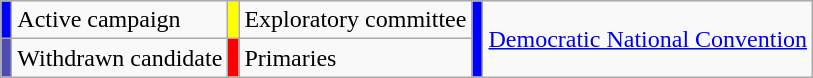<table class="wikitable">
<tr>
<td style="background:#0000F5;"></td>
<td>Active campaign</td>
<td style="background:#FFFF00;"></td>
<td>Exploratory committee</td>
<td style="background:blue;" rowspan=2></td>
<td rowspan=2><a href='#'>Democratic National Convention</a></td>
</tr>
<tr>
<td style="background:#4C4CB2;"></td>
<td>Withdrawn candidate</td>
<td style="background:#FF0000;"></td>
<td>Primaries</td>
</tr>
</table>
